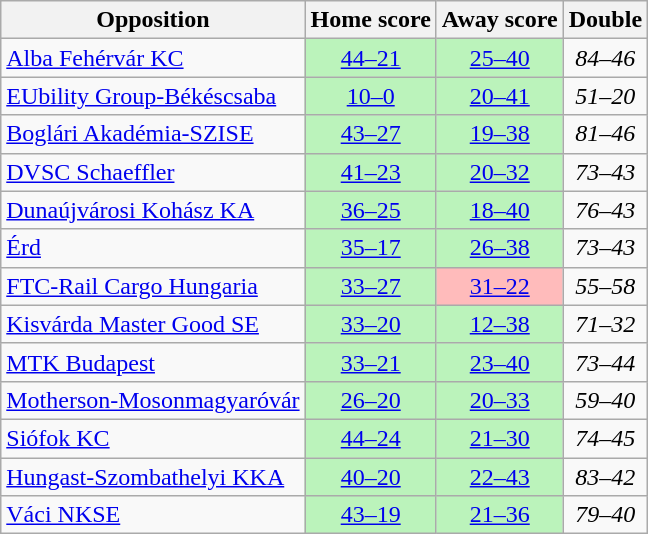<table class="wikitable" style="text-align: center">
<tr>
<th>Opposition</th>
<th>Home score</th>
<th>Away score</th>
<th>Double</th>
</tr>
<tr>
<td align="left"><a href='#'>Alba Fehérvár KC</a></td>
<td bgcolor=#BBF3BB><a href='#'>44–21</a></td>
<td bgcolor=#BBF3BB><a href='#'>25–40</a></td>
<td><em>84–46</em></td>
</tr>
<tr>
<td align="left"><a href='#'>EUbility Group-Békéscsaba</a></td>
<td bgcolor=#BBF3BB><a href='#'>10–0</a></td>
<td bgcolor=#BBF3BB><a href='#'>20–41</a></td>
<td><em>51–20</em></td>
</tr>
<tr>
<td align="left"><a href='#'>Boglári Akadémia-SZISE</a></td>
<td bgcolor=#BBF3BB><a href='#'>43–27</a></td>
<td bgcolor=#BBF3BB><a href='#'>19–38</a></td>
<td><em>81–46</em></td>
</tr>
<tr>
<td align="left"><a href='#'>DVSC Schaeffler</a></td>
<td bgcolor=#BBF3BB><a href='#'>41–23</a></td>
<td bgcolor=#BBF3BB><a href='#'>20–32</a></td>
<td><em>73–43</em></td>
</tr>
<tr>
<td align="left"><a href='#'>Dunaújvárosi Kohász KA</a></td>
<td bgcolor=#BBF3BB><a href='#'>36–25</a></td>
<td bgcolor=#BBF3BB><a href='#'>18–40</a></td>
<td><em>76–43</em></td>
</tr>
<tr>
<td align="left"><a href='#'>Érd</a></td>
<td bgcolor=#BBF3BB><a href='#'>35–17</a></td>
<td bgcolor=#BBF3BB><a href='#'>26–38</a></td>
<td><em>73–43</em></td>
</tr>
<tr>
<td align="left"><a href='#'>FTC-Rail Cargo Hungaria</a></td>
<td bgcolor=#BBF3BB><a href='#'>33–27</a></td>
<td bgcolor=#FFBBBB><a href='#'>31–22</a></td>
<td><em>55–58</em></td>
</tr>
<tr>
<td align="left"><a href='#'>Kisvárda Master Good SE</a></td>
<td bgcolor=#BBF3BB><a href='#'>33–20</a></td>
<td bgcolor=#BBF3BB><a href='#'>12–38</a></td>
<td><em>71–32</em></td>
</tr>
<tr>
<td align="left"><a href='#'>MTK Budapest</a></td>
<td bgcolor=#BBF3BB><a href='#'>33–21</a></td>
<td bgcolor=#BBF3BB><a href='#'>23–40</a></td>
<td><em>73–44</em></td>
</tr>
<tr>
<td align="left"><a href='#'>Motherson-Mosonmagyaróvár</a></td>
<td bgcolor=#BBF3BB><a href='#'>26–20</a></td>
<td bgcolor=#BBF3BB><a href='#'>20–33</a></td>
<td><em>59–40</em></td>
</tr>
<tr>
<td align="left"><a href='#'>Siófok KC</a></td>
<td bgcolor=#BBF3BB><a href='#'>44–24</a></td>
<td bgcolor=#BBF3BB><a href='#'>21–30</a></td>
<td><em>74–45</em></td>
</tr>
<tr>
<td align="left"><a href='#'>Hungast-Szombathelyi KKA</a></td>
<td bgcolor=#BBF3BB><a href='#'>40–20</a></td>
<td bgcolor=#BBF3BB><a href='#'>22–43</a></td>
<td><em>83–42</em></td>
</tr>
<tr>
<td align="left"><a href='#'>Váci NKSE</a></td>
<td bgcolor=#BBF3BB><a href='#'>43–19</a></td>
<td bgcolor=#BBF3BB><a href='#'>21–36</a></td>
<td><em>79–40</em></td>
</tr>
</table>
